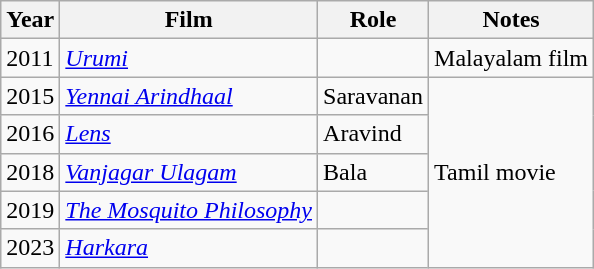<table class="wikitable sortable">
<tr>
<th>Year</th>
<th>Film</th>
<th>Role</th>
<th>Notes</th>
</tr>
<tr>
<td>2011</td>
<td><em><a href='#'>Urumi</a></em></td>
<td></td>
<td>Malayalam film</td>
</tr>
<tr>
<td>2015</td>
<td><em><a href='#'>Yennai Arindhaal</a></em></td>
<td>Saravanan</td>
<td rowspan=5>Tamil movie</td>
</tr>
<tr>
<td>2016</td>
<td><em><a href='#'>Lens</a></em></td>
<td>Aravind</td>
</tr>
<tr>
<td>2018</td>
<td><em><a href='#'>Vanjagar Ulagam</a></em></td>
<td>Bala</td>
</tr>
<tr>
<td>2019</td>
<td><em><a href='#'>The Mosquito Philosophy</a></em></td>
<td></td>
</tr>
<tr>
<td>2023</td>
<td><em><a href='#'>Harkara</a></em></td>
<td></td>
</tr>
</table>
